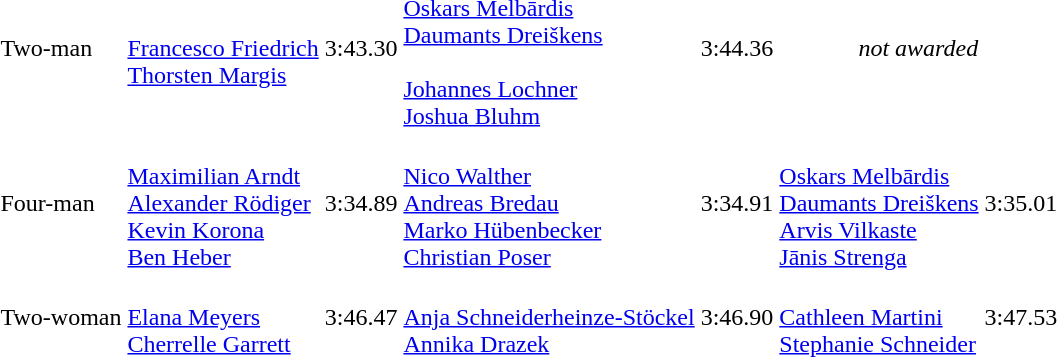<table>
<tr>
<td>Two-man<br></td>
<td><br><a href='#'>Francesco Friedrich</a><br><a href='#'>Thorsten Margis</a></td>
<td>3:43.30</td>
<td><br><a href='#'>Oskars Melbārdis</a><br><a href='#'>Daumants Dreiškens</a><br><br><a href='#'>Johannes Lochner</a><br><a href='#'>Joshua Bluhm</a></td>
<td>3:44.36</td>
<td colspan=2 align=center><em>not awarded</em></td>
</tr>
<tr>
<td>Four-man<br></td>
<td><br><a href='#'>Maximilian Arndt</a><br><a href='#'>Alexander Rödiger</a><br><a href='#'>Kevin Korona</a><br><a href='#'>Ben Heber</a></td>
<td>3:34.89</td>
<td><br><a href='#'>Nico Walther</a><br><a href='#'>Andreas Bredau</a><br><a href='#'>Marko Hübenbecker</a><br><a href='#'>Christian Poser</a></td>
<td>3:34.91</td>
<td><br><a href='#'>Oskars Melbārdis</a><br><a href='#'>Daumants Dreiškens</a><br><a href='#'>Arvis Vilkaste</a><br><a href='#'>Jānis Strenga</a></td>
<td>3:35.01</td>
</tr>
<tr>
<td>Two-woman<br></td>
<td><br><a href='#'>Elana Meyers</a><br><a href='#'>Cherrelle Garrett</a></td>
<td>3:46.47</td>
<td><br><a href='#'>Anja Schneiderheinze-Stöckel</a><br><a href='#'>Annika Drazek</a></td>
<td>3:46.90</td>
<td><br><a href='#'>Cathleen Martini</a><br><a href='#'>Stephanie Schneider</a></td>
<td>3:47.53</td>
</tr>
</table>
